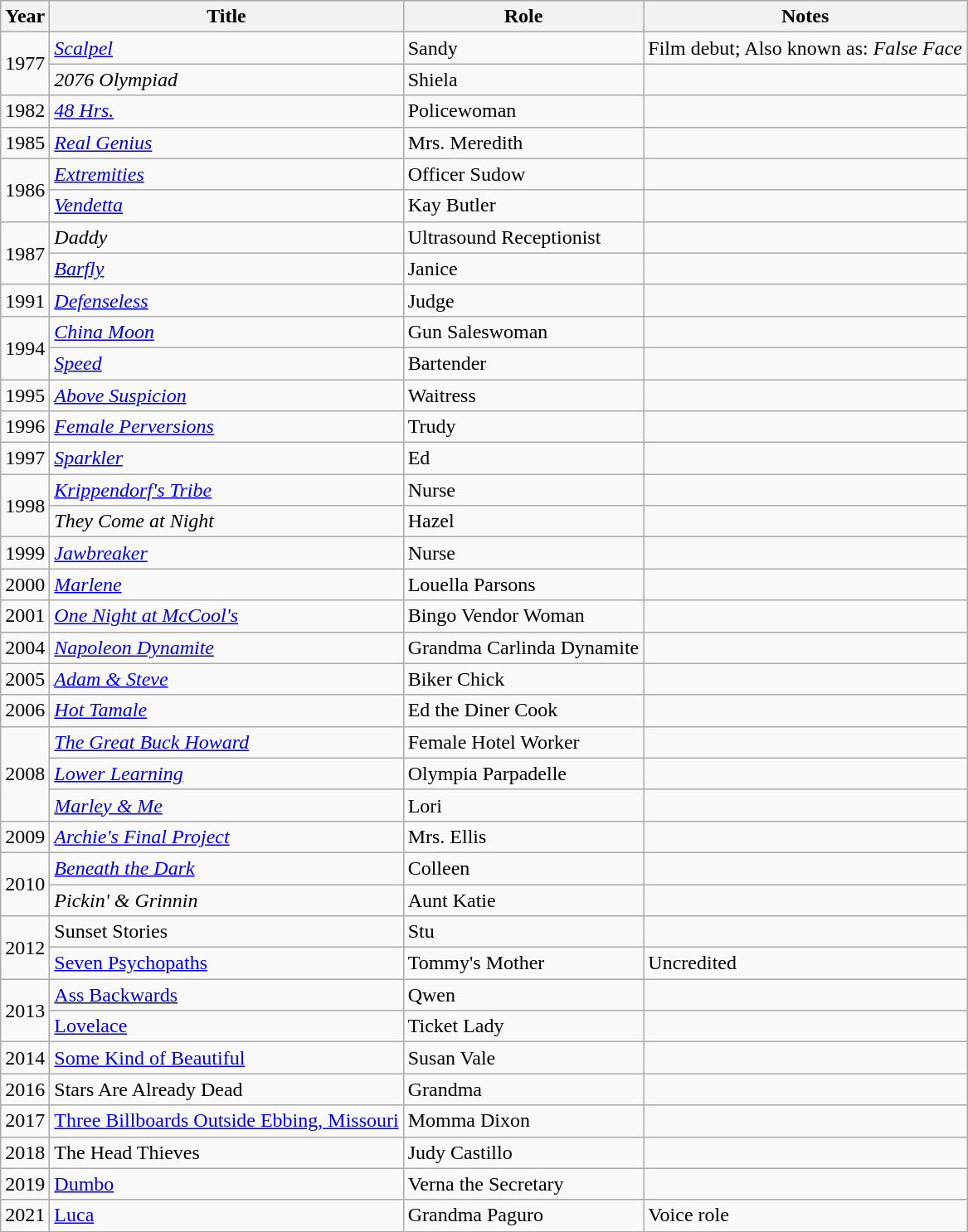<table class="wikitable plainrowheaders sortable">
<tr>
<th scope="col">Year</th>
<th scope="col">Title</th>
<th scope="col">Role</th>
<th class="unsortable">Notes</th>
</tr>
<tr>
<td rowspan="2">1977</td>
<td><em><a href='#'>Scalpel</a></em></td>
<td>Sandy</td>
<td>Film debut; Also known as: <em>False Face</em></td>
</tr>
<tr>
<td><em>2076 Olympiad</em></td>
<td>Shiela</td>
<td></td>
</tr>
<tr>
<td>1982</td>
<td><em><a href='#'>48 Hrs.</a></em></td>
<td>Policewoman</td>
<td></td>
</tr>
<tr>
<td>1985</td>
<td><em><a href='#'>Real Genius</a></em></td>
<td>Mrs. Meredith</td>
<td></td>
</tr>
<tr>
<td rowspan="2">1986</td>
<td><a href='#'><em>Extremities</em></a></td>
<td>Officer Sudow</td>
<td></td>
</tr>
<tr>
<td><a href='#'><em>Vendetta</em></a></td>
<td>Kay Butler</td>
<td></td>
</tr>
<tr>
<td rowspan="2">1987</td>
<td><em>Daddy</em></td>
<td>Ultrasound Receptionist</td>
<td></td>
</tr>
<tr>
<td><a href='#'><em>Barfly</em></a></td>
<td>Janice</td>
<td></td>
</tr>
<tr>
<td>1991</td>
<td><em><a href='#'>Defenseless</a></em></td>
<td>Judge</td>
<td></td>
</tr>
<tr>
<td rowspan="2">1994</td>
<td><em><a href='#'>China Moon</a></em></td>
<td>Gun Saleswoman</td>
<td></td>
</tr>
<tr>
<td><a href='#'><em>Speed</em></a></td>
<td>Bartender</td>
<td></td>
</tr>
<tr>
<td>1995</td>
<td><a href='#'><em>Above Suspicion</em></a></td>
<td>Waitress</td>
<td></td>
</tr>
<tr>
<td>1996</td>
<td><em><a href='#'>Female Perversions</a></em></td>
<td>Trudy</td>
<td></td>
</tr>
<tr>
<td>1997</td>
<td><em><a href='#'>Sparkler</a></em></td>
<td>Ed</td>
<td></td>
</tr>
<tr>
<td rowspan="2">1998</td>
<td><em><a href='#'>Krippendorf's Tribe</a></em></td>
<td>Nurse</td>
<td></td>
</tr>
<tr>
<td><em>They Come at Night</em></td>
<td>Hazel</td>
<td></td>
</tr>
<tr>
<td>1999</td>
<td><a href='#'><em>Jawbreaker</em></a></td>
<td>Nurse</td>
<td></td>
</tr>
<tr>
<td>2000</td>
<td><a href='#'><em>Marlene</em></a></td>
<td>Louella Parsons</td>
<td></td>
</tr>
<tr>
<td>2001</td>
<td><em><a href='#'>One Night at McCool's</a></em></td>
<td>Bingo Vendor Woman</td>
<td></td>
</tr>
<tr>
<td>2004</td>
<td><em><a href='#'>Napoleon Dynamite</a></em></td>
<td>Grandma Carlinda Dynamite</td>
<td></td>
</tr>
<tr>
<td>2005</td>
<td><em><a href='#'>Adam & Steve</a></em></td>
<td>Biker Chick</td>
<td></td>
</tr>
<tr>
<td>2006</td>
<td><em><a href='#'>Hot Tamale</a></em></td>
<td>Ed the Diner Cook</td>
<td></td>
</tr>
<tr>
<td rowspan="3">2008</td>
<td><em><a href='#'>The Great Buck Howard</a></em></td>
<td>Female Hotel Worker</td>
<td></td>
</tr>
<tr>
<td><em><a href='#'>Lower Learning</a></em></td>
<td>Olympia Parpadelle</td>
<td></td>
</tr>
<tr>
<td><a href='#'><em>Marley & Me</em></a></td>
<td>Lori</td>
<td></td>
</tr>
<tr>
<td>2009</td>
<td><em><a href='#'>Archie's Final Project</a></em></td>
<td>Mrs. Ellis</td>
<td></td>
</tr>
<tr>
<td rowspan="2">2010</td>
<td><em><a href='#'>Beneath the Dark</a></em></td>
<td>Colleen</td>
<td></td>
</tr>
<tr>
<td><em>Pickin' & Grinnin<strong></td>
<td>Aunt Katie</td>
<td></td>
</tr>
<tr>
<td rowspan="2">2012</td>
<td></em>Sunset Stories<em></td>
<td>Stu</td>
<td></td>
</tr>
<tr>
<td></em><a href='#'>Seven Psychopaths</a><em></td>
<td>Tommy's Mother</td>
<td>Uncredited</td>
</tr>
<tr>
<td rowspan="2">2013</td>
<td></em><a href='#'>Ass Backwards</a><em></td>
<td>Qwen</td>
<td></td>
</tr>
<tr>
<td><a href='#'></em>Lovelace<em></a></td>
<td>Ticket Lady</td>
<td></td>
</tr>
<tr>
<td>2014</td>
<td></em><a href='#'>Some Kind of Beautiful</a><em></td>
<td>Susan Vale</td>
<td></td>
</tr>
<tr>
<td>2016</td>
<td></em>Stars Are Already Dead<em></td>
<td>Grandma</td>
<td></td>
</tr>
<tr>
<td>2017</td>
<td></em><a href='#'>Three Billboards Outside Ebbing, Missouri</a><em></td>
<td>Momma Dixon</td>
<td></td>
</tr>
<tr>
<td>2018</td>
<td></em>The Head Thieves<em></td>
<td>Judy Castillo</td>
<td></td>
</tr>
<tr>
<td>2019</td>
<td><a href='#'></em>Dumbo<em></a></td>
<td>Verna the Secretary</td>
<td></td>
</tr>
<tr>
<td>2021</td>
<td><a href='#'></em>Luca<em></a></td>
<td>Grandma Paguro</td>
<td>Voice role</td>
</tr>
</table>
